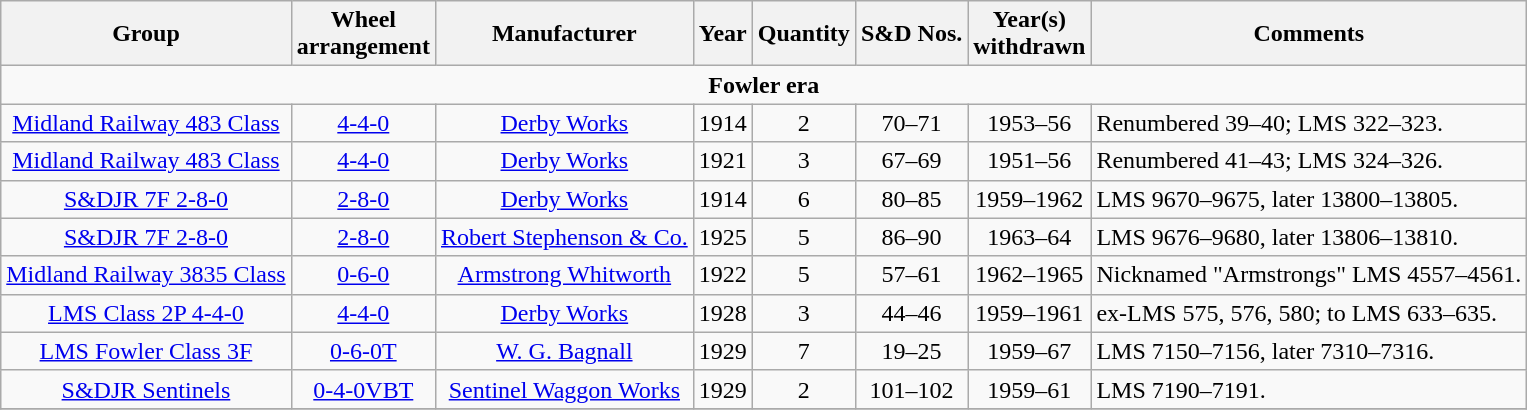<table class=wikitable style=text-align:center>
<tr>
<th>Group</th>
<th>Wheel<br>arrangement</th>
<th>Manufacturer</th>
<th>Year</th>
<th>Quantity</th>
<th>S&D Nos.</th>
<th>Year(s)<br>withdrawn</th>
<th>Comments</th>
</tr>
<tr style=font-weight:bold>
<td colspan=8>Fowler era</td>
</tr>
<tr>
<td><a href='#'>Midland Railway 483 Class</a></td>
<td><a href='#'>4-4-0</a></td>
<td><a href='#'>Derby Works</a></td>
<td>1914</td>
<td>2</td>
<td>70–71</td>
<td>1953–56</td>
<td align=left>Renumbered 39–40; LMS 322–323.</td>
</tr>
<tr>
<td><a href='#'>Midland Railway 483 Class</a></td>
<td><a href='#'>4-4-0</a></td>
<td><a href='#'>Derby Works</a></td>
<td>1921</td>
<td>3</td>
<td>67–69</td>
<td>1951–56</td>
<td align=left>Renumbered 41–43; LMS 324–326.</td>
</tr>
<tr>
<td><a href='#'>S&DJR 7F 2-8-0</a></td>
<td><a href='#'>2-8-0</a></td>
<td><a href='#'>Derby Works</a></td>
<td>1914</td>
<td>6</td>
<td>80–85</td>
<td>1959–1962</td>
<td align=left>LMS 9670–9675, later 13800–13805.</td>
</tr>
<tr>
<td><a href='#'>S&DJR 7F 2-8-0</a></td>
<td><a href='#'>2-8-0</a></td>
<td><a href='#'>Robert Stephenson & Co.</a></td>
<td>1925</td>
<td>5</td>
<td>86–90</td>
<td>1963–64</td>
<td align=left>LMS 9676–9680, later 13806–13810.</td>
</tr>
<tr>
<td><a href='#'>Midland Railway 3835 Class</a></td>
<td><a href='#'>0-6-0</a></td>
<td><a href='#'>Armstrong Whitworth</a></td>
<td>1922</td>
<td>5</td>
<td>57–61</td>
<td>1962–1965</td>
<td align=left>Nicknamed "Armstrongs" LMS 4557–4561.</td>
</tr>
<tr>
<td><a href='#'>LMS Class 2P 4-4-0</a></td>
<td><a href='#'>4-4-0</a></td>
<td><a href='#'>Derby Works</a></td>
<td>1928</td>
<td>3</td>
<td>44–46</td>
<td>1959–1961</td>
<td align=left>ex-LMS 575, 576, 580; to LMS 633–635.</td>
</tr>
<tr>
<td><a href='#'>LMS Fowler Class 3F</a></td>
<td><a href='#'>0-6-0T</a></td>
<td><a href='#'>W. G. Bagnall</a></td>
<td>1929</td>
<td>7</td>
<td>19–25</td>
<td>1959–67</td>
<td align=left>LMS 7150–7156, later 7310–7316.</td>
</tr>
<tr>
<td><a href='#'>S&DJR Sentinels</a></td>
<td><a href='#'>0-4-0VBT</a></td>
<td><a href='#'>Sentinel Waggon Works</a></td>
<td>1929</td>
<td>2</td>
<td>101–102</td>
<td>1959–61</td>
<td align=left>LMS 7190–7191.</td>
</tr>
<tr>
</tr>
</table>
